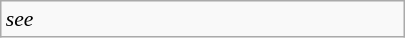<table class="wikitable floatright" style="font-size: 0.9em; width: 270px;">
<tr>
<td><em>see </em></td>
</tr>
</table>
